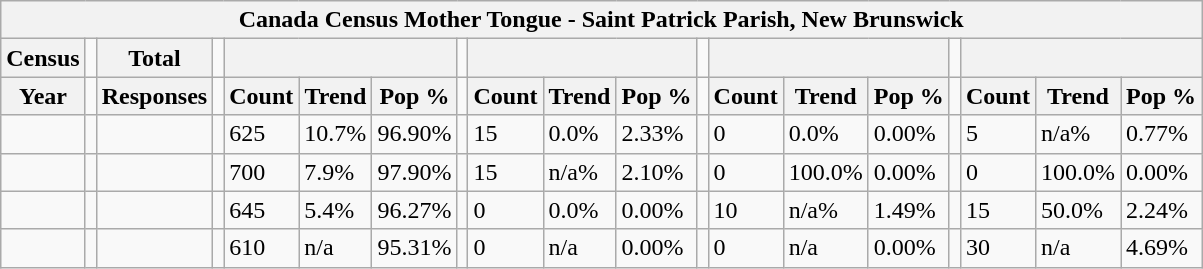<table class="wikitable">
<tr>
<th colspan="19">Canada Census Mother Tongue - Saint Patrick Parish, New Brunswick</th>
</tr>
<tr>
<th>Census</th>
<td></td>
<th>Total</th>
<td colspan="1"></td>
<th colspan="3"></th>
<td colspan="1"></td>
<th colspan="3"></th>
<td colspan="1"></td>
<th colspan="3"></th>
<td colspan="1"></td>
<th colspan="3"></th>
</tr>
<tr>
<th>Year</th>
<td></td>
<th>Responses</th>
<td></td>
<th>Count</th>
<th>Trend</th>
<th>Pop %</th>
<td></td>
<th>Count</th>
<th>Trend</th>
<th>Pop %</th>
<td></td>
<th>Count</th>
<th>Trend</th>
<th>Pop %</th>
<td></td>
<th>Count</th>
<th>Trend</th>
<th>Pop %</th>
</tr>
<tr>
<td></td>
<td></td>
<td></td>
<td></td>
<td>625</td>
<td> 10.7%</td>
<td>96.90%</td>
<td></td>
<td>15</td>
<td> 0.0%</td>
<td>2.33%</td>
<td></td>
<td>0</td>
<td> 0.0%</td>
<td>0.00%</td>
<td></td>
<td>5</td>
<td> n/a%</td>
<td>0.77%</td>
</tr>
<tr>
<td></td>
<td></td>
<td></td>
<td></td>
<td>700</td>
<td> 7.9%</td>
<td>97.90%</td>
<td></td>
<td>15</td>
<td> n/a%</td>
<td>2.10%</td>
<td></td>
<td>0</td>
<td> 100.0%</td>
<td>0.00%</td>
<td></td>
<td>0</td>
<td> 100.0%</td>
<td>0.00%</td>
</tr>
<tr>
<td></td>
<td></td>
<td></td>
<td></td>
<td>645</td>
<td> 5.4%</td>
<td>96.27%</td>
<td></td>
<td>0</td>
<td> 0.0%</td>
<td>0.00%</td>
<td></td>
<td>10</td>
<td> n/a%</td>
<td>1.49%</td>
<td></td>
<td>15</td>
<td> 50.0%</td>
<td>2.24%</td>
</tr>
<tr>
<td></td>
<td></td>
<td></td>
<td></td>
<td>610</td>
<td>n/a</td>
<td>95.31%</td>
<td></td>
<td>0</td>
<td>n/a</td>
<td>0.00%</td>
<td></td>
<td>0</td>
<td>n/a</td>
<td>0.00%</td>
<td></td>
<td>30</td>
<td>n/a</td>
<td>4.69%</td>
</tr>
</table>
